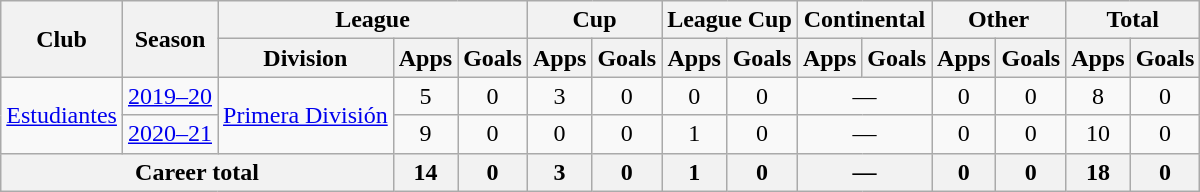<table class="wikitable" style="text-align:center">
<tr>
<th rowspan="2">Club</th>
<th rowspan="2">Season</th>
<th colspan="3">League</th>
<th colspan="2">Cup</th>
<th colspan="2">League Cup</th>
<th colspan="2">Continental</th>
<th colspan="2">Other</th>
<th colspan="2">Total</th>
</tr>
<tr>
<th>Division</th>
<th>Apps</th>
<th>Goals</th>
<th>Apps</th>
<th>Goals</th>
<th>Apps</th>
<th>Goals</th>
<th>Apps</th>
<th>Goals</th>
<th>Apps</th>
<th>Goals</th>
<th>Apps</th>
<th>Goals</th>
</tr>
<tr>
<td rowspan="2"><a href='#'>Estudiantes</a></td>
<td><a href='#'>2019–20</a></td>
<td rowspan="2"><a href='#'>Primera División</a></td>
<td>5</td>
<td>0</td>
<td>3</td>
<td>0</td>
<td>0</td>
<td>0</td>
<td colspan="2">—</td>
<td>0</td>
<td>0</td>
<td>8</td>
<td>0</td>
</tr>
<tr>
<td><a href='#'>2020–21</a></td>
<td>9</td>
<td>0</td>
<td>0</td>
<td>0</td>
<td>1</td>
<td>0</td>
<td colspan="2">—</td>
<td>0</td>
<td>0</td>
<td>10</td>
<td>0</td>
</tr>
<tr>
<th colspan="3">Career total</th>
<th>14</th>
<th>0</th>
<th>3</th>
<th>0</th>
<th>1</th>
<th>0</th>
<th colspan="2">—</th>
<th>0</th>
<th>0</th>
<th>18</th>
<th>0</th>
</tr>
</table>
